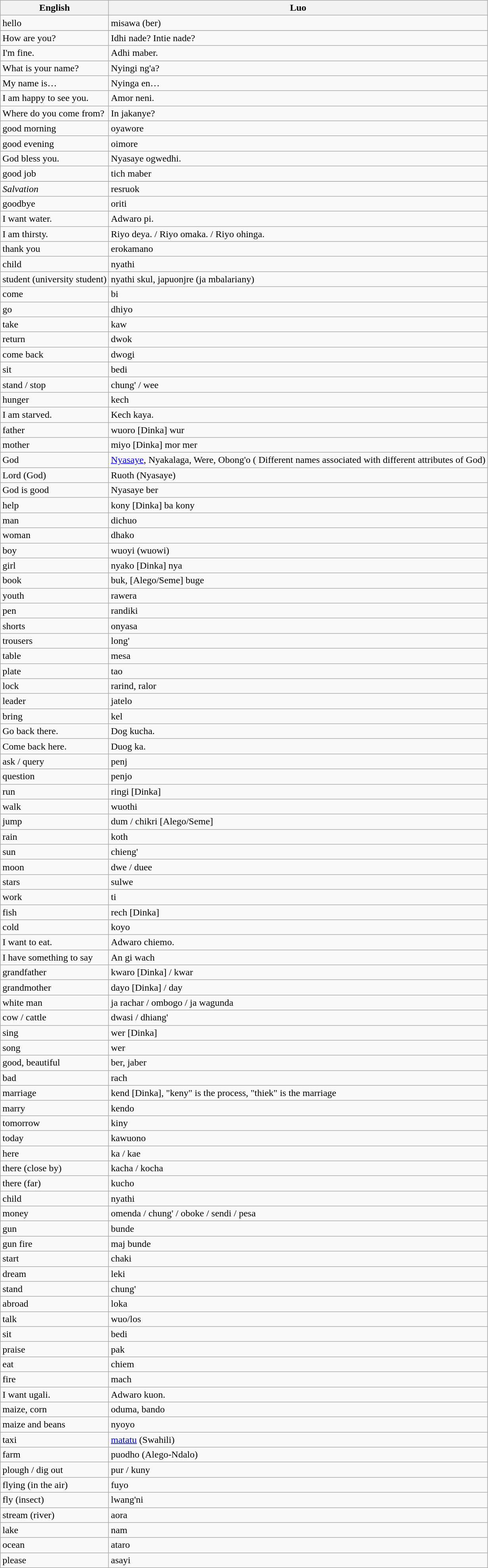<table class="wikitable">
<tr>
<th>English</th>
<th>Luo</th>
</tr>
<tr>
<td>hello</td>
<td>misawa (ber)</td>
</tr>
<tr>
</tr>
<tr>
<td>How are you?</td>
<td>Idhi nade? Intie nade?</td>
</tr>
<tr>
<td>I'm fine.</td>
<td>Adhi maber.</td>
</tr>
<tr>
<td>What is your name?</td>
<td>Nyingi ng'a?</td>
</tr>
<tr>
<td>My name is…</td>
<td>Nyinga en…</td>
</tr>
<tr>
<td>I am happy to see you.</td>
<td>Amor neni.</td>
</tr>
<tr>
<td>Where do you come from?</td>
<td>In jakanye?</td>
</tr>
<tr>
<td>good morning</td>
<td>oyawore</td>
</tr>
<tr>
<td>good evening</td>
<td>oimore</td>
</tr>
<tr>
<td>God bless you.</td>
<td>Nyasaye ogwedhi.</td>
</tr>
<tr>
<td>good job</td>
<td>tich maber</td>
</tr>
<tr>
</tr>
<tr>
<td><em>Salvation</em></td>
<td>resruok</td>
</tr>
<tr>
<td>goodbye</td>
<td>oriti</td>
</tr>
<tr>
<td>I want water.</td>
<td>Adwaro pi.</td>
</tr>
<tr>
<td>I am thirsty.</td>
<td>Riyo deya. / Riyo omaka. / Riyo ohinga.</td>
</tr>
<tr>
<td>thank you</td>
<td>erokamano</td>
</tr>
<tr>
<td>child</td>
<td>nyathi</td>
</tr>
<tr>
<td>student (university student)</td>
<td>nyathi skul, japuonjre (ja mbalariany)</td>
</tr>
<tr>
<td>come</td>
<td>bi</td>
</tr>
<tr>
<td>go</td>
<td>dhiyo</td>
</tr>
<tr>
<td>take</td>
<td>kaw</td>
</tr>
<tr>
<td>return</td>
<td>dwok</td>
</tr>
<tr>
<td>come back</td>
<td>dwogi</td>
</tr>
<tr>
<td>sit</td>
<td>bedi</td>
</tr>
<tr>
<td>stand / stop</td>
<td>chung' / wee</td>
</tr>
<tr>
<td>hunger</td>
<td>kech</td>
</tr>
<tr>
<td>I am starved.</td>
<td>Kech kaya.</td>
</tr>
<tr>
<td>father</td>
<td>wuoro [Dinka] wur</td>
</tr>
<tr>
<td>mother</td>
<td>miyo [Dinka] mor mer</td>
</tr>
<tr>
<td>God</td>
<td><a href='#'>Nyasaye</a>, Nyakalaga, Were, Obong'o ( Different names associated with different attributes of God)</td>
</tr>
<tr>
<td>Lord (God)</td>
<td>Ruoth (Nyasaye)</td>
</tr>
<tr>
<td>God is good</td>
<td>Nyasaye ber</td>
</tr>
<tr>
<td>help</td>
<td>kony [Dinka] ba kony</td>
</tr>
<tr>
<td>man</td>
<td>dichuo</td>
</tr>
<tr>
<td>woman</td>
<td>dhako</td>
</tr>
<tr>
<td>boy</td>
<td>wuoyi (wuowi)</td>
</tr>
<tr>
<td>girl</td>
<td>nyako [Dinka] nya</td>
</tr>
<tr>
<td>book</td>
<td>buk, [Alego/Seme] buge</td>
</tr>
<tr>
<td>youth</td>
<td>rawera</td>
</tr>
<tr>
<td>pen</td>
<td>randiki</td>
</tr>
<tr>
<td>shorts</td>
<td>onyasa</td>
</tr>
<tr>
<td>trousers</td>
<td>long'</td>
</tr>
<tr>
<td>table</td>
<td>mesa</td>
</tr>
<tr>
<td>plate</td>
<td>tao</td>
</tr>
<tr>
<td>lock</td>
<td>rarind, ralor</td>
</tr>
<tr>
<td>leader</td>
<td>jatelo</td>
</tr>
<tr>
<td>bring</td>
<td>kel</td>
</tr>
<tr>
<td>Go back there.</td>
<td>Dog kucha.</td>
</tr>
<tr>
<td>Come back here.</td>
<td>Duog ka.</td>
</tr>
<tr>
<td>ask / query</td>
<td>penj</td>
</tr>
<tr>
<td>question</td>
<td>penjo</td>
</tr>
<tr>
<td>run</td>
<td>ringi [Dinka]</td>
</tr>
<tr>
<td>walk</td>
<td>wuothi</td>
</tr>
<tr>
<td>jump</td>
<td>dum / chikri [Alego/Seme]</td>
</tr>
<tr>
<td>rain</td>
<td>koth</td>
</tr>
<tr>
<td>sun</td>
<td>chieng'</td>
</tr>
<tr>
<td>moon</td>
<td>dwe / duee</td>
</tr>
<tr>
<td>stars</td>
<td>sulwe</td>
</tr>
<tr>
<td>work</td>
<td>ti</td>
</tr>
<tr>
<td>fish</td>
<td>rech [Dinka]</td>
</tr>
<tr>
<td>cold</td>
<td>koyo</td>
</tr>
<tr>
<td>I want to eat.</td>
<td>Adwaro chiemo.</td>
</tr>
<tr>
<td>I have something to say</td>
<td>An gi wach</td>
</tr>
<tr>
<td>grandfather</td>
<td>kwaro [Dinka] / kwar</td>
</tr>
<tr>
<td>grandmother</td>
<td>dayo [Dinka] / day</td>
</tr>
<tr>
<td>white man</td>
<td>ja rachar / ombogo / ja wagunda</td>
</tr>
<tr>
<td>cow / cattle</td>
<td>dwasi / dhiang'</td>
</tr>
<tr>
<td>sing</td>
<td>wer [Dinka]</td>
</tr>
<tr>
<td>song</td>
<td>wer</td>
</tr>
<tr>
<td>good, beautiful</td>
<td>ber, jaber</td>
</tr>
<tr>
<td>bad</td>
<td>rach</td>
</tr>
<tr>
<td>marriage</td>
<td>kend [Dinka], "keny" is the process, "thiek" is the marriage</td>
</tr>
<tr>
<td>marry</td>
<td>kendo</td>
</tr>
<tr>
<td>tomorrow</td>
<td>kiny</td>
</tr>
<tr>
<td>today</td>
<td>kawuono</td>
</tr>
<tr>
<td>here</td>
<td>ka / kae</td>
</tr>
<tr>
<td>there (close by)</td>
<td>kacha / kocha</td>
</tr>
<tr>
<td>there (far)</td>
<td>kucho</td>
</tr>
<tr>
<td>child</td>
<td>nyathi</td>
</tr>
<tr>
<td>money</td>
<td>omenda / chung' / oboke / sendi / pesa</td>
</tr>
<tr>
<td>gun</td>
<td>bunde</td>
</tr>
<tr>
<td>gun fire</td>
<td>maj bunde</td>
</tr>
<tr>
<td>start</td>
<td>chaki</td>
</tr>
<tr>
<td>dream</td>
<td>leki</td>
</tr>
<tr>
<td>stand</td>
<td>chung'</td>
</tr>
<tr>
<td>abroad</td>
<td>loka</td>
</tr>
<tr>
<td>talk</td>
<td>wuo/los</td>
</tr>
<tr>
<td>sit</td>
<td>bedi</td>
</tr>
<tr>
<td>praise</td>
<td>pak</td>
</tr>
<tr>
<td>eat</td>
<td>chiem</td>
</tr>
<tr>
<td>fire</td>
<td>mach</td>
</tr>
<tr>
<td>I want ugali.</td>
<td>Adwaro kuon.</td>
</tr>
<tr>
<td>maize, corn</td>
<td>oduma, bando</td>
</tr>
<tr>
<td>maize and beans</td>
<td>nyoyo</td>
</tr>
<tr>
<td>taxi</td>
<td><a href='#'>matatu</a> (Swahili)</td>
</tr>
<tr>
<td>farm</td>
<td>puodho (Alego-Ndalo)</td>
</tr>
<tr>
<td>plough / dig out</td>
<td>pur / kuny</td>
</tr>
<tr>
<td>flying (in the air)</td>
<td>fuyo</td>
</tr>
<tr>
<td>fly (insect)</td>
<td>lwang'ni</td>
</tr>
<tr>
<td>stream (river)</td>
<td>aora</td>
</tr>
<tr>
<td>lake</td>
<td>nam</td>
</tr>
<tr>
<td>ocean</td>
<td>ataro</td>
</tr>
<tr>
<td>please</td>
<td>asayi</td>
</tr>
</table>
